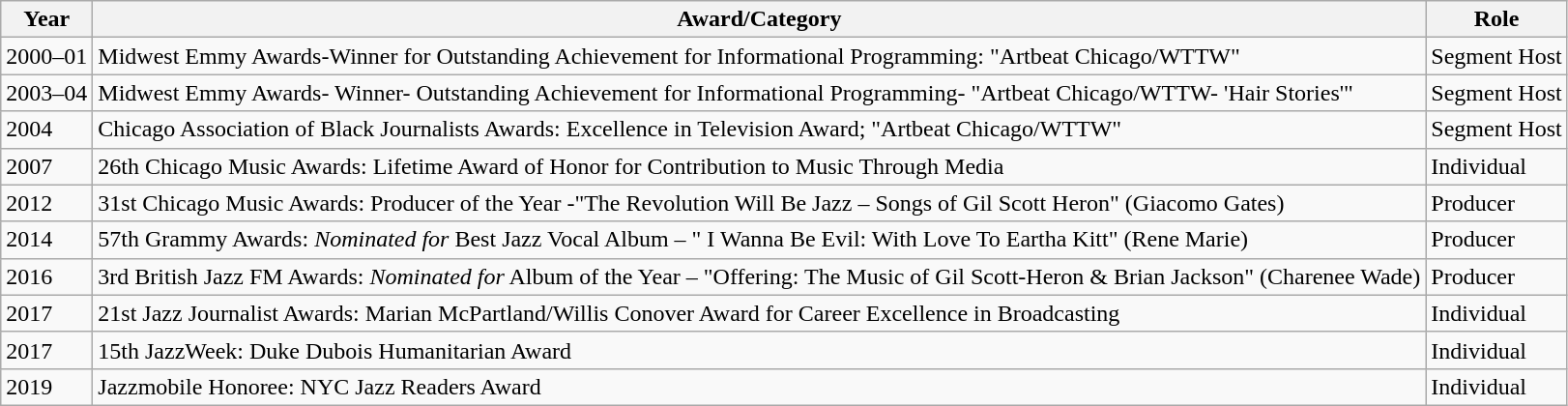<table class="wikitable">
<tr>
<th>Year</th>
<th>Award/Category</th>
<th>Role</th>
</tr>
<tr>
<td>2000–01</td>
<td>Midwest Emmy Awards-Winner for Outstanding Achievement for Informational Programming: "Artbeat Chicago/WTTW"</td>
<td>Segment Host</td>
</tr>
<tr>
<td>2003–04</td>
<td>Midwest Emmy Awards- Winner- Outstanding Achievement for Informational Programming- "Artbeat Chicago/WTTW- 'Hair Stories'"</td>
<td>Segment Host</td>
</tr>
<tr>
<td>2004</td>
<td>Chicago Association of Black Journalists Awards: Excellence in Television Award; "Artbeat Chicago/WTTW"</td>
<td>Segment Host</td>
</tr>
<tr>
<td>2007</td>
<td>26th Chicago Music Awards: Lifetime Award of Honor for Contribution to Music Through Media</td>
<td>Individual</td>
</tr>
<tr>
<td>2012</td>
<td>31st Chicago Music Awards: Producer of the Year -"The Revolution Will Be Jazz – Songs of Gil Scott Heron" (Giacomo Gates)</td>
<td>Producer</td>
</tr>
<tr>
<td>2014</td>
<td>57th Grammy Awards: <em>Nominated for</em> Best Jazz Vocal Album – " I Wanna Be Evil: With Love To Eartha Kitt" (Rene Marie)</td>
<td>Producer</td>
</tr>
<tr>
<td>2016</td>
<td>3rd British Jazz FM Awards: <em>Nominated for</em> Album of the Year – "Offering: The Music of Gil Scott-Heron & Brian Jackson" (Charenee Wade)</td>
<td>Producer</td>
</tr>
<tr>
<td>2017</td>
<td>21st Jazz Journalist Awards: Marian McPartland/Willis Conover Award for Career Excellence in Broadcasting</td>
<td>Individual</td>
</tr>
<tr>
<td>2017</td>
<td>15th JazzWeek: Duke Dubois Humanitarian Award</td>
<td>Individual</td>
</tr>
<tr>
<td>2019</td>
<td>Jazzmobile Honoree: NYC Jazz Readers Award</td>
<td>Individual</td>
</tr>
</table>
